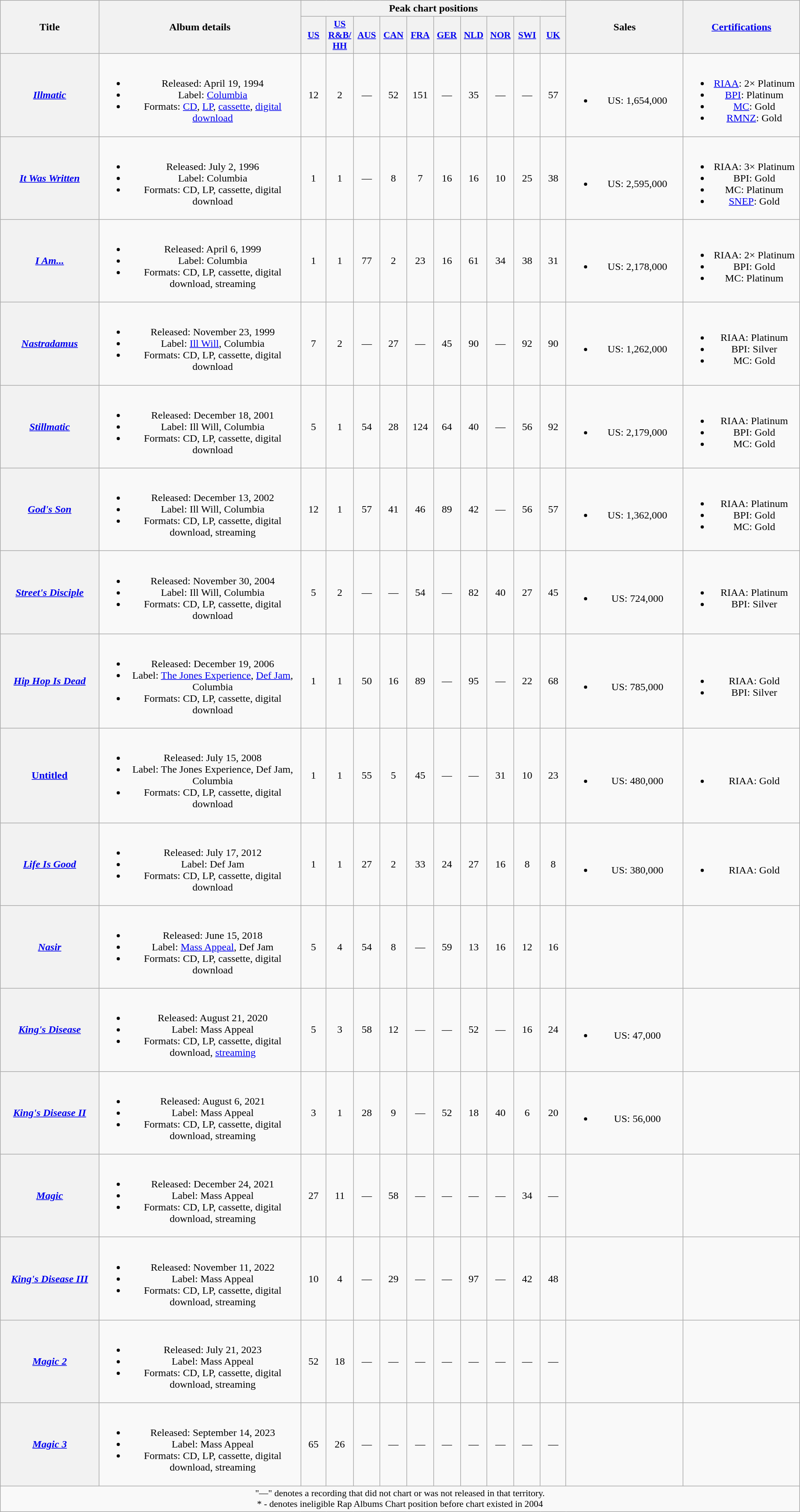<table class="wikitable plainrowheaders" style="text-align:center;">
<tr>
<th scope="col" rowspan="2" style="width:10em;">Title</th>
<th scope="col" rowspan="2" style="width:22em;">Album details</th>
<th scope="col" colspan="10">Peak chart positions</th>
<th scope="col" rowspan="2" style="width:12em;">Sales</th>
<th scope="col" rowspan="2" style="width:12em;"><a href='#'>Certifications</a></th>
</tr>
<tr>
<th scope="col" style="width:2.5em;font-size:90%;"><a href='#'>US</a><br></th>
<th scope="col" style="width:2.5em;font-size:90%;"><a href='#'>US<br>R&B/<br>HH</a><br></th>
<th scope="col" style="width:2.5em;font-size:90%;"><a href='#'>AUS</a><br></th>
<th scope="col" style="width:2.5em;font-size:90%;"><a href='#'>CAN</a><br></th>
<th scope="col" style="width:2.5em;font-size:90%;"><a href='#'>FRA</a><br></th>
<th scope="col" style="width:2.5em;font-size:90%;"><a href='#'>GER</a><br></th>
<th scope="col" style="width:2.5em;font-size:90%;"><a href='#'>NLD</a><br></th>
<th scope="col" style="width:2.5em;font-size:90%;"><a href='#'>NOR</a><br></th>
<th scope="col" style="width:2.5em;font-size:90%;"><a href='#'>SWI</a><br></th>
<th scope="col" style="width:2.5em;font-size:90%;"><a href='#'>UK</a><br></th>
</tr>
<tr>
<th scope="row"><em><a href='#'>Illmatic</a></em></th>
<td><br><ul><li>Released: April 19, 1994</li><li>Label: <a href='#'>Columbia</a></li><li>Formats: <a href='#'>CD</a>, <a href='#'>LP</a>, <a href='#'>cassette</a>, <a href='#'>digital download</a></li></ul></td>
<td>12</td>
<td>2</td>
<td>—</td>
<td>52</td>
<td>151</td>
<td>—</td>
<td>35</td>
<td>—</td>
<td>—</td>
<td>57</td>
<td><br><ul><li>US: 1,654,000</li></ul></td>
<td><br><ul><li><a href='#'>RIAA</a>: 2× Platinum</li><li><a href='#'>BPI</a>: Platinum</li><li><a href='#'>MC</a>: Gold</li><li><a href='#'>RMNZ</a>: Gold</li></ul></td>
</tr>
<tr>
<th scope="row"><em><a href='#'>It Was Written</a></em></th>
<td><br><ul><li>Released: July 2, 1996</li><li>Label: Columbia</li><li>Formats: CD, LP, cassette, digital download</li></ul></td>
<td>1</td>
<td>1</td>
<td>—</td>
<td>8</td>
<td>7</td>
<td>16</td>
<td>16</td>
<td>10</td>
<td>25</td>
<td>38</td>
<td><br><ul><li>US: 2,595,000</li></ul></td>
<td><br><ul><li>RIAA: 3× Platinum</li><li>BPI: Gold</li><li>MC: Platinum</li><li><a href='#'>SNEP</a>: Gold</li></ul></td>
</tr>
<tr>
<th scope="row"><em><a href='#'>I Am...</a></em></th>
<td><br><ul><li>Released: April 6, 1999</li><li>Label: Columbia</li><li>Formats: CD, LP, cassette, digital download, streaming</li></ul></td>
<td>1</td>
<td>1</td>
<td>77</td>
<td>2</td>
<td>23</td>
<td>16</td>
<td>61</td>
<td>34</td>
<td>38</td>
<td>31</td>
<td><br><ul><li>US: 2,178,000</li></ul></td>
<td><br><ul><li>RIAA: 2× Platinum</li><li>BPI: Gold</li><li>MC: Platinum</li></ul></td>
</tr>
<tr>
<th scope="row"><em><a href='#'>Nastradamus</a></em></th>
<td><br><ul><li>Released: November 23, 1999</li><li>Label: <a href='#'>Ill Will</a>, Columbia</li><li>Formats: CD, LP, cassette, digital download</li></ul></td>
<td>7</td>
<td>2</td>
<td>—</td>
<td>27</td>
<td>—</td>
<td>45</td>
<td>90</td>
<td>—</td>
<td>92</td>
<td>90</td>
<td><br><ul><li>US: 1,262,000</li></ul></td>
<td><br><ul><li>RIAA: Platinum</li><li>BPI: Silver</li><li>MC: Gold</li></ul></td>
</tr>
<tr>
<th scope="row"><em><a href='#'>Stillmatic</a></em></th>
<td><br><ul><li>Released: December 18, 2001</li><li>Label: Ill Will, Columbia</li><li>Formats: CD, LP, cassette, digital download</li></ul></td>
<td>5</td>
<td>1</td>
<td>54</td>
<td>28</td>
<td>124</td>
<td>64</td>
<td>40</td>
<td>—</td>
<td>56</td>
<td>92</td>
<td><br><ul><li>US: 2,179,000</li></ul></td>
<td><br><ul><li>RIAA: Platinum</li><li>BPI: Gold</li><li>MC: Gold</li></ul></td>
</tr>
<tr>
<th scope="row"><em><a href='#'>God's Son</a></em></th>
<td><br><ul><li>Released: December 13, 2002</li><li>Label: Ill Will, Columbia</li><li>Formats: CD, LP, cassette, digital download, streaming</li></ul></td>
<td>12</td>
<td>1</td>
<td>57</td>
<td>41</td>
<td>46</td>
<td>89</td>
<td>42</td>
<td>—</td>
<td>56</td>
<td>57</td>
<td><br><ul><li>US: 1,362,000</li></ul></td>
<td><br><ul><li>RIAA: Platinum</li><li>BPI: Gold</li><li>MC: Gold</li></ul></td>
</tr>
<tr>
<th scope="row"><em><a href='#'>Street's Disciple</a></em></th>
<td><br><ul><li>Released: November 30, 2004</li><li>Label: Ill Will, Columbia</li><li>Formats: CD, LP, cassette, digital download</li></ul></td>
<td>5</td>
<td>2</td>
<td>—</td>
<td>—</td>
<td>54</td>
<td>—</td>
<td>82</td>
<td>40</td>
<td>27</td>
<td>45</td>
<td><br><ul><li>US: 724,000</li></ul></td>
<td><br><ul><li>RIAA: Platinum</li><li>BPI: Silver</li></ul></td>
</tr>
<tr>
<th scope="row"><em><a href='#'>Hip Hop Is Dead</a></em></th>
<td><br><ul><li>Released: December 19, 2006</li><li>Label: <a href='#'>The Jones Experience</a>, <a href='#'>Def Jam</a>, Columbia</li><li>Formats: CD, LP, cassette, digital download</li></ul></td>
<td>1</td>
<td>1</td>
<td>50</td>
<td>16</td>
<td>89</td>
<td>—</td>
<td>95</td>
<td>—</td>
<td>22</td>
<td>68</td>
<td><br><ul><li>US: 785,000</li></ul></td>
<td><br><ul><li>RIAA: Gold</li><li>BPI: Silver</li></ul></td>
</tr>
<tr>
<th scope="row"><a href='#'>Untitled</a></th>
<td><br><ul><li>Released: July 15, 2008</li><li>Label: The Jones Experience, Def Jam, Columbia</li><li>Formats: CD, LP, cassette, digital download</li></ul></td>
<td>1</td>
<td>1</td>
<td>55</td>
<td>5</td>
<td>45</td>
<td>—</td>
<td>—</td>
<td>31</td>
<td>10</td>
<td>23</td>
<td><br><ul><li>US: 480,000</li></ul></td>
<td><br><ul><li>RIAA: Gold</li></ul></td>
</tr>
<tr>
<th scope="row"><em><a href='#'>Life Is Good</a></em></th>
<td><br><ul><li>Released: July 17, 2012</li><li>Label: Def Jam</li><li>Formats: CD, LP, cassette, digital download</li></ul></td>
<td>1</td>
<td>1</td>
<td>27</td>
<td>2</td>
<td>33</td>
<td>24</td>
<td>27</td>
<td>16</td>
<td>8</td>
<td>8</td>
<td><br><ul><li>US: 380,000</li></ul></td>
<td><br><ul><li>RIAA: Gold</li></ul></td>
</tr>
<tr>
<th scope="row"><em><a href='#'>Nasir</a></em></th>
<td><br><ul><li>Released: June 15, 2018</li><li>Label: <a href='#'>Mass Appeal</a>, Def Jam</li><li>Formats: CD, LP, cassette, digital download</li></ul></td>
<td>5</td>
<td>4</td>
<td>54</td>
<td>8</td>
<td>—</td>
<td>59</td>
<td>13</td>
<td>16</td>
<td>12</td>
<td>16</td>
<td></td>
<td></td>
</tr>
<tr>
<th scope="row"><em><a href='#'>King's Disease</a></em></th>
<td><br><ul><li>Released: August 21, 2020</li><li>Label: Mass Appeal</li><li>Formats: CD, LP, cassette, digital download, <a href='#'>streaming</a></li></ul></td>
<td>5</td>
<td>3</td>
<td>58</td>
<td>12</td>
<td>—</td>
<td>—</td>
<td>52</td>
<td>—</td>
<td>16</td>
<td>24</td>
<td><br><ul><li>US: 47,000</li></ul></td>
<td></td>
</tr>
<tr>
<th scope="row"><em><a href='#'>King's Disease II</a></em></th>
<td><br><ul><li>Released: August 6, 2021</li><li>Label: Mass Appeal</li><li>Formats: CD, LP, cassette, digital download, streaming</li></ul></td>
<td>3</td>
<td>1</td>
<td>28</td>
<td>9</td>
<td>—</td>
<td>52</td>
<td>18</td>
<td>40</td>
<td>6</td>
<td>20</td>
<td><br><ul><li>US: 56,000</li></ul></td>
<td></td>
</tr>
<tr>
<th scope="row"><em><a href='#'>Magic</a></em></th>
<td><br><ul><li>Released: December 24, 2021</li><li>Label: Mass Appeal</li><li>Formats: CD, LP, cassette, digital download, streaming</li></ul></td>
<td>27</td>
<td>11</td>
<td>—</td>
<td>58</td>
<td>—</td>
<td>—</td>
<td>—</td>
<td>—</td>
<td>34</td>
<td>—</td>
<td></td>
<td></td>
</tr>
<tr>
<th scope="row"><em><a href='#'>King's Disease III</a></em></th>
<td><br><ul><li>Released: November 11, 2022</li><li>Label: Mass Appeal</li><li>Formats: CD, LP, cassette, digital download, streaming</li></ul></td>
<td>10</td>
<td>4</td>
<td>—</td>
<td>29</td>
<td>—</td>
<td>—</td>
<td>97</td>
<td>—</td>
<td>42</td>
<td>48</td>
<td></td>
<td></td>
</tr>
<tr>
<th scope="row"><em><a href='#'>Magic 2</a></em></th>
<td><br><ul><li>Released: July 21, 2023</li><li>Label: Mass Appeal</li><li>Formats: CD, LP, cassette, digital download, streaming</li></ul></td>
<td>52</td>
<td>18</td>
<td>—</td>
<td>—</td>
<td>—</td>
<td>—</td>
<td>—</td>
<td>—</td>
<td>—</td>
<td>—</td>
<td></td>
<td></td>
</tr>
<tr>
<th scope="row"><em><a href='#'>Magic 3</a></em></th>
<td><br><ul><li>Released: September 14, 2023</li><li>Label: Mass Appeal</li><li>Formats: CD, LP, cassette, digital download, streaming</li></ul></td>
<td>65</td>
<td>26</td>
<td>—</td>
<td>—</td>
<td>—</td>
<td>—</td>
<td>—</td>
<td>—</td>
<td>—</td>
<td>—</td>
<td></td>
</tr>
<tr>
<td colspan="15" style="font-size:90%">"—" denotes a recording that did not chart or was not released in that territory.<br> * - denotes ineligible Rap Albums Chart position before chart existed in 2004</td>
</tr>
</table>
